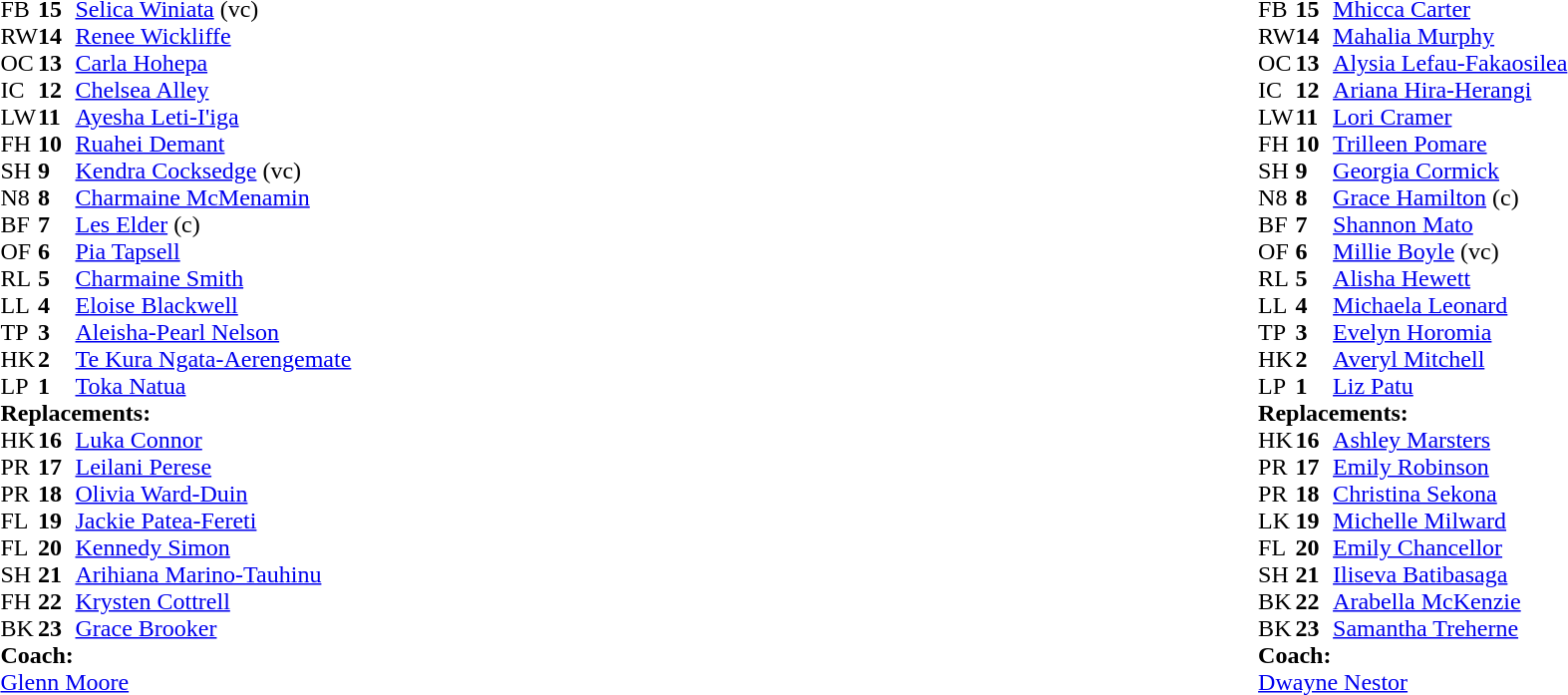<table style="width:100%">
<tr>
<td style="vertical-align:top;width:50%"><br><table cellspacing="0" cellpadding="0">
<tr>
<th width="25"></th>
<th width="25"></th>
</tr>
<tr>
<td>FB</td>
<td><strong>15</strong></td>
<td><a href='#'>Selica Winiata</a> (vc)</td>
</tr>
<tr>
<td>RW</td>
<td><strong>14</strong></td>
<td><a href='#'>Renee Wickliffe</a></td>
</tr>
<tr>
<td>OC</td>
<td><strong>13</strong></td>
<td><a href='#'>Carla Hohepa</a></td>
</tr>
<tr>
<td>IC</td>
<td><strong>12</strong></td>
<td><a href='#'>Chelsea Alley</a></td>
</tr>
<tr>
<td>LW</td>
<td><strong>11</strong></td>
<td><a href='#'>Ayesha Leti-I'iga</a></td>
</tr>
<tr>
<td>FH</td>
<td><strong>10</strong></td>
<td><a href='#'>Ruahei Demant</a></td>
</tr>
<tr>
<td>SH</td>
<td><strong>9</strong></td>
<td><a href='#'>Kendra Cocksedge</a> (vc)</td>
</tr>
<tr>
<td>N8</td>
<td><strong>8</strong></td>
<td><a href='#'>Charmaine McMenamin</a></td>
</tr>
<tr>
<td>BF</td>
<td><strong>7</strong></td>
<td><a href='#'>Les Elder</a> (c)</td>
</tr>
<tr>
<td>OF</td>
<td><strong>6</strong></td>
<td><a href='#'>Pia Tapsell</a></td>
</tr>
<tr>
<td>RL</td>
<td><strong>5</strong></td>
<td><a href='#'>Charmaine Smith</a></td>
</tr>
<tr>
<td>LL</td>
<td><strong>4</strong></td>
<td><a href='#'>Eloise Blackwell</a></td>
</tr>
<tr>
<td>TP</td>
<td><strong>3</strong></td>
<td><a href='#'>Aleisha-Pearl Nelson</a></td>
</tr>
<tr>
<td>HK</td>
<td><strong>2</strong></td>
<td><a href='#'>Te Kura Ngata-Aerengemate</a></td>
</tr>
<tr>
<td>LP</td>
<td><strong>1</strong></td>
<td><a href='#'>Toka Natua</a></td>
</tr>
<tr>
<td colspan="3"><strong>Replacements:</strong></td>
</tr>
<tr>
<td>HK</td>
<td><strong>16</strong></td>
<td><a href='#'>Luka Connor</a></td>
</tr>
<tr>
<td>PR</td>
<td><strong>17</strong></td>
<td><a href='#'>Leilani Perese</a></td>
</tr>
<tr>
<td>PR</td>
<td><strong>18</strong></td>
<td><a href='#'>Olivia Ward-Duin</a></td>
</tr>
<tr>
<td>FL</td>
<td><strong>19</strong></td>
<td><a href='#'>Jackie Patea-Fereti</a></td>
</tr>
<tr>
<td>FL</td>
<td><strong>20</strong></td>
<td><a href='#'>Kennedy Simon</a></td>
</tr>
<tr>
<td>SH</td>
<td><strong>21</strong></td>
<td><a href='#'>Arihiana Marino-Tauhinu</a></td>
</tr>
<tr>
<td>FH</td>
<td><strong>22</strong></td>
<td><a href='#'>Krysten Cottrell</a></td>
</tr>
<tr>
<td>BK</td>
<td><strong>23</strong></td>
<td><a href='#'>Grace Brooker</a></td>
</tr>
<tr>
<td colspan="3"><strong>Coach:</strong></td>
</tr>
<tr>
<td colspan="3"> <a href='#'>Glenn Moore</a></td>
</tr>
</table>
</td>
<td style="vertical-align:top;width:50%"><br><table cellspacing="0" cellpadding="0" style="margin:auto">
<tr>
<th width="25"></th>
<th width="25"></th>
</tr>
<tr>
<td>FB</td>
<td><strong>15</strong></td>
<td><a href='#'>Mhicca Carter</a></td>
</tr>
<tr>
<td>RW</td>
<td><strong>14</strong></td>
<td><a href='#'>Mahalia Murphy</a></td>
</tr>
<tr>
<td>OC</td>
<td><strong>13</strong></td>
<td><a href='#'>Alysia Lefau-Fakaosilea</a></td>
</tr>
<tr>
<td>IC</td>
<td><strong>12</strong></td>
<td><a href='#'>Ariana Hira-Herangi</a></td>
</tr>
<tr>
<td>LW</td>
<td><strong>11</strong></td>
<td><a href='#'>Lori Cramer</a></td>
</tr>
<tr>
<td>FH</td>
<td><strong>10</strong></td>
<td><a href='#'>Trilleen Pomare</a></td>
<td></td>
<td></td>
</tr>
<tr>
<td>SH</td>
<td><strong>9</strong></td>
<td><a href='#'>Georgia Cormick</a></td>
<td></td>
<td></td>
</tr>
<tr>
<td>N8</td>
<td><strong>8</strong></td>
<td><a href='#'>Grace Hamilton</a> (c)</td>
</tr>
<tr>
<td>BF</td>
<td><strong>7</strong></td>
<td><a href='#'>Shannon Mato</a></td>
<td></td>
<td></td>
</tr>
<tr>
<td>OF</td>
<td><strong>6</strong></td>
<td><a href='#'>Millie Boyle</a> (vc)</td>
<td></td>
<td></td>
</tr>
<tr>
<td>RL</td>
<td><strong>5</strong></td>
<td><a href='#'>Alisha Hewett</a></td>
<td></td>
<td></td>
</tr>
<tr>
<td>LL</td>
<td><strong>4</strong></td>
<td><a href='#'>Michaela Leonard</a></td>
</tr>
<tr>
<td>TP</td>
<td><strong>3</strong></td>
<td><a href='#'>Evelyn Horomia</a></td>
<td></td>
<td></td>
</tr>
<tr>
<td>HK</td>
<td><strong>2</strong></td>
<td><a href='#'>Averyl Mitchell</a></td>
<td></td>
<td></td>
</tr>
<tr>
<td>LP</td>
<td><strong>1</strong></td>
<td><a href='#'>Liz Patu</a></td>
<td></td>
<td></td>
</tr>
<tr>
<td colspan="3"><strong>Replacements:</strong></td>
</tr>
<tr>
<td>HK</td>
<td><strong>16</strong></td>
<td><a href='#'>Ashley Marsters</a></td>
<td></td>
<td></td>
</tr>
<tr>
<td>PR</td>
<td><strong>17</strong></td>
<td><a href='#'>Emily Robinson</a></td>
<td></td>
<td></td>
</tr>
<tr>
<td>PR</td>
<td><strong>18</strong></td>
<td><a href='#'>Christina Sekona</a></td>
<td></td>
<td></td>
</tr>
<tr>
<td>LK</td>
<td><strong>19</strong></td>
<td><a href='#'>Michelle Milward</a></td>
<td></td>
<td></td>
</tr>
<tr>
<td>FL</td>
<td><strong>20</strong></td>
<td><a href='#'>Emily Chancellor</a></td>
<td></td>
<td></td>
</tr>
<tr>
<td>SH</td>
<td><strong>21</strong></td>
<td><a href='#'>Iliseva Batibasaga</a></td>
<td></td>
<td></td>
</tr>
<tr>
<td>BK</td>
<td><strong>22</strong></td>
<td><a href='#'>Arabella McKenzie</a></td>
<td></td>
<td></td>
</tr>
<tr>
<td>BK</td>
<td><strong>23</strong></td>
<td><a href='#'>Samantha Treherne</a></td>
<td></td>
<td></td>
</tr>
<tr>
<td colspan="3"><strong>Coach:</strong></td>
</tr>
<tr>
<td colspan="3"> <a href='#'>Dwayne Nestor</a></td>
</tr>
</table>
</td>
</tr>
</table>
